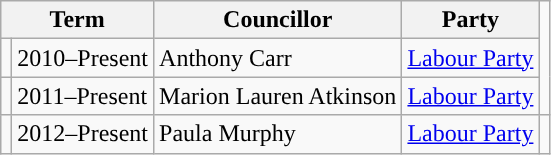<table class="wikitable">
<tr>
<th colspan=2>Term</th>
<th>Councillor</th>
<th>Party</th>
</tr>
<tr>
<td style="background-color: "></td>
<td>2010–Present</td>
<td>Anthony Carr</td>
<td><a href='#'>Labour Party</a></td>
</tr>
<tr>
<td style="background-color: "></td>
<td>2011–Present</td>
<td>Marion Lauren Atkinson</td>
<td><a href='#'>Labour Party</a></td>
</tr>
<tr>
<td style="background-color: "></td>
<td>2012–Present</td>
<td>Paula Murphy</td>
<td><a href='#'>Labour Party</a></td>
<td></td>
</tr>
</table>
